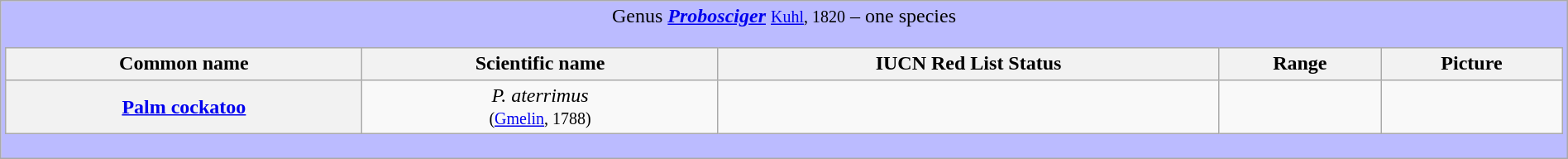<table class="wikitable" style="width:100%;text-align:center">
<tr>
<td colspan="100%" align="center" bgcolor="#BBBBFF">Genus <strong><em><a href='#'>Probosciger</a></em></strong> <small><a href='#'>Kuhl</a>, 1820</small> – one species<br><table class="wikitable" style="width:100%;text-align:center">
<tr>
<th scope="col">Common name</th>
<th scope="col">Scientific name</th>
<th scope="col">IUCN Red List Status</th>
<th scope="col">Range</th>
<th scope="col">Picture</th>
</tr>
<tr>
<th scope="row"><a href='#'>Palm cockatoo</a></th>
<td><em>P. aterrimus</em> <br><small>(<a href='#'>Gmelin</a>, 1788)</small></td>
<td></td>
<td></td>
<td></td>
</tr>
</table>
</td>
</tr>
</table>
